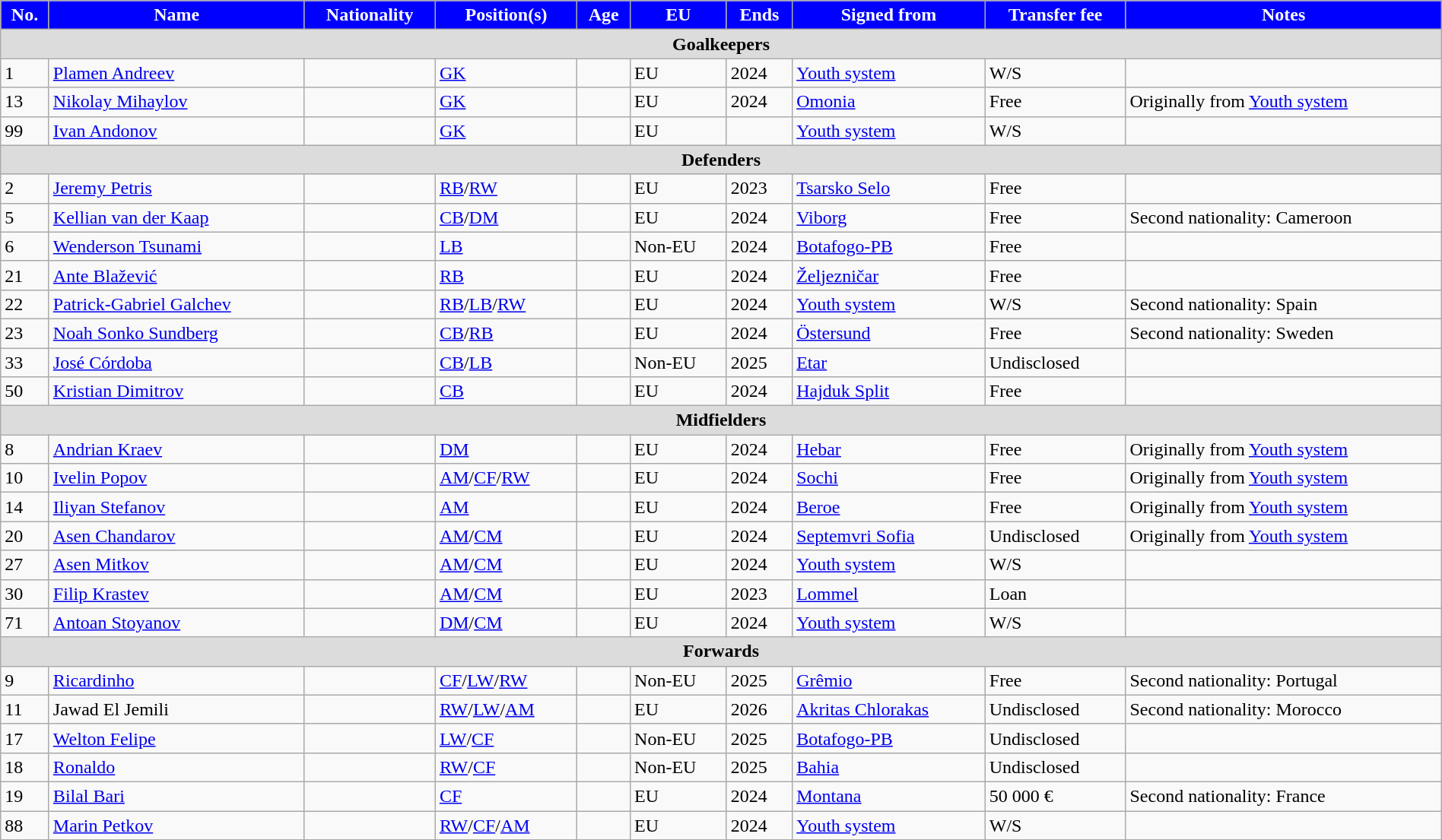<table class="wikitable" style="text-align:left; font-size:100%; width:100%;">
<tr>
<th style="background:#00f; color:white; text-align:center;">No.</th>
<th style="background:#00f; color:white; text-align:center;">Name</th>
<th style="background:#00f; color:white; text-align:center;">Nationality</th>
<th style="background:#00f; color:white; text-align:center;">Position(s)</th>
<th style="background:#00f; color:white; text-align:center;">Age</th>
<th style="background:#00f; color:white; text-align:center;">EU</th>
<th style="background:#00f; color:white; text-align:center;">Ends</th>
<th style="background:#00f; color:white; text-align:center;">Signed from</th>
<th style="background:#00f; color:white; text-align:center;">Transfer fee</th>
<th style="background:#00f; color:white; text-align:center;">Notes</th>
</tr>
<tr>
<th colspan="11" style="background:#dcdcdc; text-align:center;">Goalkeepers</th>
</tr>
<tr>
<td>1</td>
<td><a href='#'>Plamen Andreev</a></td>
<td></td>
<td><a href='#'>GK</a></td>
<td></td>
<td>EU</td>
<td>2024</td>
<td><a href='#'>Youth system</a></td>
<td>W/S</td>
<td></td>
</tr>
<tr>
<td>13</td>
<td><a href='#'>Nikolay Mihaylov</a></td>
<td></td>
<td><a href='#'>GK</a></td>
<td></td>
<td>EU</td>
<td>2024</td>
<td> <a href='#'>Omonia</a></td>
<td>Free</td>
<td>Originally from <a href='#'>Youth system</a></td>
</tr>
<tr>
<td>99</td>
<td><a href='#'>Ivan Andonov</a></td>
<td></td>
<td><a href='#'>GK</a></td>
<td></td>
<td>EU</td>
<td></td>
<td><a href='#'>Youth system</a></td>
<td>W/S</td>
<td></td>
</tr>
<tr>
<th colspan="11" style="background:#dcdcdc; text-align:center;">Defenders</th>
</tr>
<tr>
<td>2</td>
<td><a href='#'>Jeremy Petris</a></td>
<td></td>
<td><a href='#'>RB</a>/<a href='#'>RW</a></td>
<td></td>
<td>EU</td>
<td>2023</td>
<td> <a href='#'>Tsarsko Selo</a></td>
<td>Free</td>
<td></td>
</tr>
<tr>
<td>5</td>
<td><a href='#'>Kellian van der Kaap</a></td>
<td></td>
<td><a href='#'>CB</a>/<a href='#'>DM</a></td>
<td></td>
<td>EU</td>
<td>2024</td>
<td> <a href='#'>Viborg</a></td>
<td>Free</td>
<td>Second nationality: Cameroon</td>
</tr>
<tr>
<td>6</td>
<td><a href='#'>Wenderson Tsunami</a></td>
<td></td>
<td><a href='#'>LB</a></td>
<td></td>
<td>Non-EU</td>
<td>2024</td>
<td> <a href='#'>Botafogo-PB</a></td>
<td>Free</td>
<td></td>
</tr>
<tr>
<td>21</td>
<td><a href='#'>Ante Blažević</a></td>
<td></td>
<td><a href='#'>RB</a></td>
<td></td>
<td>EU</td>
<td>2024</td>
<td> <a href='#'>Željezničar</a></td>
<td>Free</td>
<td></td>
</tr>
<tr>
<td>22</td>
<td><a href='#'>Patrick-Gabriel Galchev</a></td>
<td></td>
<td><a href='#'>RB</a>/<a href='#'>LB</a>/<a href='#'>RW</a></td>
<td></td>
<td>EU</td>
<td>2024</td>
<td><a href='#'>Youth system</a></td>
<td>W/S</td>
<td>Second nationality: Spain</td>
</tr>
<tr>
<td>23</td>
<td><a href='#'>Noah Sonko Sundberg</a></td>
<td></td>
<td><a href='#'>CB</a>/<a href='#'>RB</a></td>
<td></td>
<td>EU</td>
<td>2024</td>
<td> <a href='#'>Östersund</a></td>
<td>Free</td>
<td>Second nationality: Sweden</td>
</tr>
<tr>
<td>33</td>
<td><a href='#'>José Córdoba</a></td>
<td></td>
<td><a href='#'>CB</a>/<a href='#'>LB</a></td>
<td></td>
<td>Non-EU</td>
<td>2025</td>
<td> <a href='#'>Etar</a></td>
<td>Undisclosed</td>
<td></td>
</tr>
<tr>
<td>50</td>
<td><a href='#'>Kristian Dimitrov</a></td>
<td></td>
<td><a href='#'>CB</a></td>
<td></td>
<td>EU</td>
<td>2024</td>
<td> <a href='#'>Hajduk Split</a></td>
<td>Free</td>
<td></td>
</tr>
<tr>
<th colspan="11" style="background:#dcdcdc; text-align:center;">Midfielders</th>
</tr>
<tr>
<td>8</td>
<td><a href='#'>Andrian Kraev</a></td>
<td></td>
<td><a href='#'>DM</a></td>
<td></td>
<td>EU</td>
<td>2024</td>
<td> <a href='#'>Hebar</a></td>
<td>Free</td>
<td>Originally from <a href='#'>Youth system</a></td>
</tr>
<tr>
<td>10</td>
<td><a href='#'>Ivelin Popov</a></td>
<td></td>
<td><a href='#'>AM</a>/<a href='#'>CF</a>/<a href='#'>RW</a></td>
<td></td>
<td>EU</td>
<td>2024</td>
<td> <a href='#'>Sochi</a></td>
<td>Free</td>
<td>Originally from <a href='#'>Youth system</a></td>
</tr>
<tr>
<td>14</td>
<td><a href='#'>Iliyan Stefanov</a></td>
<td></td>
<td><a href='#'>AM</a></td>
<td></td>
<td>EU</td>
<td>2024</td>
<td> <a href='#'>Beroe</a></td>
<td>Free</td>
<td>Originally from <a href='#'>Youth system</a></td>
</tr>
<tr>
<td>20</td>
<td><a href='#'>Asen Chandarov</a></td>
<td></td>
<td><a href='#'>AM</a>/<a href='#'>CM</a></td>
<td></td>
<td>EU</td>
<td>2024</td>
<td> <a href='#'>Septemvri Sofia</a></td>
<td>Undisclosed</td>
<td>Originally from <a href='#'>Youth system</a></td>
</tr>
<tr>
<td>27</td>
<td><a href='#'>Asen Mitkov</a></td>
<td></td>
<td><a href='#'>AM</a>/<a href='#'>CM</a></td>
<td></td>
<td>EU</td>
<td>2024</td>
<td><a href='#'>Youth system</a></td>
<td>W/S</td>
<td></td>
</tr>
<tr>
<td>30</td>
<td><a href='#'>Filip Krastev</a></td>
<td></td>
<td><a href='#'>AM</a>/<a href='#'>CM</a></td>
<td></td>
<td>EU</td>
<td>2023</td>
<td> <a href='#'>Lommel</a></td>
<td>Loan</td>
<td></td>
</tr>
<tr>
<td>71</td>
<td><a href='#'>Antoan Stoyanov</a></td>
<td></td>
<td><a href='#'>DM</a>/<a href='#'>CM</a></td>
<td></td>
<td>EU</td>
<td>2024</td>
<td><a href='#'>Youth system</a></td>
<td>W/S</td>
<td></td>
</tr>
<tr>
<th colspan="11" style="background:#dcdcdc; text-align:center;">Forwards</th>
</tr>
<tr>
<td>9</td>
<td><a href='#'>Ricardinho</a></td>
<td></td>
<td><a href='#'>CF</a>/<a href='#'>LW</a>/<a href='#'>RW</a></td>
<td></td>
<td>Non-EU</td>
<td>2025</td>
<td> <a href='#'>Grêmio</a></td>
<td>Free</td>
<td>Second nationality: Portugal</td>
</tr>
<tr>
<td>11</td>
<td>Jawad El Jemili</td>
<td></td>
<td><a href='#'>RW</a>/<a href='#'>LW</a>/<a href='#'>AM</a></td>
<td></td>
<td>EU</td>
<td>2026</td>
<td> <a href='#'>Akritas Chlorakas</a></td>
<td>Undisclosed</td>
<td>Second nationality: Morocco</td>
</tr>
<tr>
<td>17</td>
<td><a href='#'>Welton Felipe</a></td>
<td></td>
<td><a href='#'>LW</a>/<a href='#'>CF</a></td>
<td></td>
<td>Non-EU</td>
<td>2025</td>
<td> <a href='#'>Botafogo-PB</a></td>
<td>Undisclosed</td>
<td></td>
</tr>
<tr>
<td>18</td>
<td><a href='#'>Ronaldo</a></td>
<td></td>
<td><a href='#'>RW</a>/<a href='#'>CF</a></td>
<td></td>
<td>Non-EU</td>
<td>2025</td>
<td> <a href='#'>Bahia</a></td>
<td>Undisclosed</td>
<td></td>
</tr>
<tr>
<td>19</td>
<td><a href='#'>Bilal Bari</a></td>
<td></td>
<td><a href='#'>CF</a></td>
<td></td>
<td>EU</td>
<td>2024</td>
<td> <a href='#'>Montana</a></td>
<td>50 000 €</td>
<td>Second nationality: France</td>
</tr>
<tr>
<td>88</td>
<td><a href='#'>Marin Petkov</a></td>
<td></td>
<td><a href='#'>RW</a>/<a href='#'>CF</a>/<a href='#'>AM</a></td>
<td></td>
<td>EU</td>
<td>2024</td>
<td><a href='#'>Youth system</a></td>
<td>W/S</td>
<td></td>
</tr>
<tr>
</tr>
</table>
